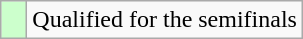<table class="wikitable">
<tr>
<td width=10px bgcolor="#ccffcc"></td>
<td>Qualified for the semifinals</td>
</tr>
</table>
